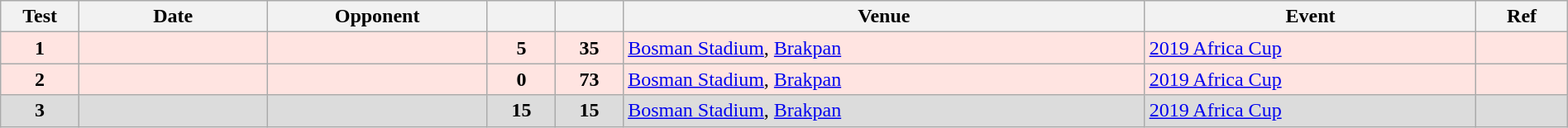<table class="wikitable sortable" style="width:100%">
<tr>
<th style="width:5%">Test</th>
<th style="width:12%">Date</th>
<th>Opponent</th>
<th></th>
<th></th>
<th>Venue</th>
<th>Event</th>
<th>Ref</th>
</tr>
<tr bgcolor="FFE4E1">
<td align="center"><strong>1</strong></td>
<td></td>
<td></td>
<td align="center"><strong>5</strong></td>
<td align="center"><strong>35</strong></td>
<td><a href='#'>Bosman Stadium</a>, <a href='#'>Brakpan</a></td>
<td><a href='#'>2019 Africa Cup</a></td>
<td></td>
</tr>
<tr bgcolor="FFE4E1">
<td align="center"><strong>2</strong></td>
<td></td>
<td></td>
<td align="center"><strong>0</strong></td>
<td align="center"><strong>73</strong></td>
<td><a href='#'>Bosman Stadium</a>, <a href='#'>Brakpan</a></td>
<td><a href='#'>2019 Africa Cup</a></td>
<td></td>
</tr>
<tr bgcolor="DCDCDC">
<td align="center"><strong>3</strong></td>
<td></td>
<td></td>
<td align="center"><strong>15</strong></td>
<td align="center"><strong>15</strong></td>
<td><a href='#'>Bosman Stadium</a>, <a href='#'>Brakpan</a></td>
<td><a href='#'>2019 Africa Cup</a></td>
<td></td>
</tr>
</table>
